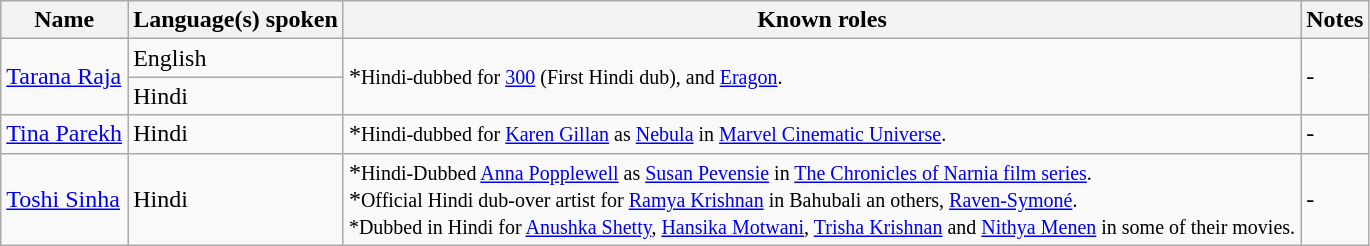<table class="wikitable sortable">
<tr>
<th>Name</th>
<th>Language(s) spoken</th>
<th>Known roles</th>
<th>Notes</th>
</tr>
<tr>
<td rowspan="2"><a href='#'>Tarana Raja</a></td>
<td>English</td>
<td rowspan="2">*<small>Hindi-dubbed for <a href='#'>300</a> (First Hindi dub), and <a href='#'>Eragon</a>.</small></td>
<td rowspan="2">-</td>
</tr>
<tr>
<td>Hindi</td>
</tr>
<tr>
<td><a href='#'>Tina Parekh</a></td>
<td>Hindi</td>
<td>*<small>Hindi-dubbed for <a href='#'>Karen Gillan</a> as <a href='#'>Nebula</a> in <a href='#'>Marvel Cinematic Universe</a>.</small></td>
<td>-</td>
</tr>
<tr>
<td><a href='#'>Toshi Sinha</a></td>
<td>Hindi</td>
<td>*<small>Hindi-Dubbed <a href='#'>Anna Popplewell</a> as <a href='#'>Susan Pevensie</a> in <a href='#'>The Chronicles of Narnia film series</a>.</small> <br> *<small>Official Hindi dub-over artist for <a href='#'>Ramya Krishnan</a> in Bahubali an others, <a href='#'>Raven-Symoné</a>.<br>*Dubbed in Hindi for <a href='#'>Anushka Shetty</a>, <a href='#'>Hansika Motwani</a>, <a href='#'>Trisha Krishnan</a> and <a href='#'>Nithya Menen</a> in some of their movies.</small></td>
<td>-</td>
</tr>
</table>
